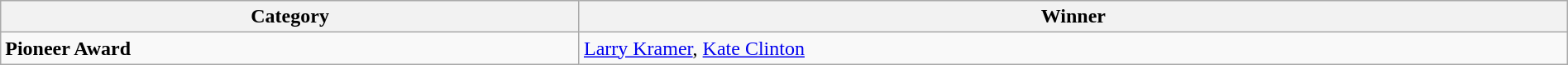<table class="wikitable" width="100%">
<tr>
<th>Category</th>
<th>Winner</th>
</tr>
<tr>
<td><strong>Pioneer Award</strong></td>
<td><a href='#'>Larry Kramer</a>, <a href='#'>Kate Clinton</a></td>
</tr>
</table>
